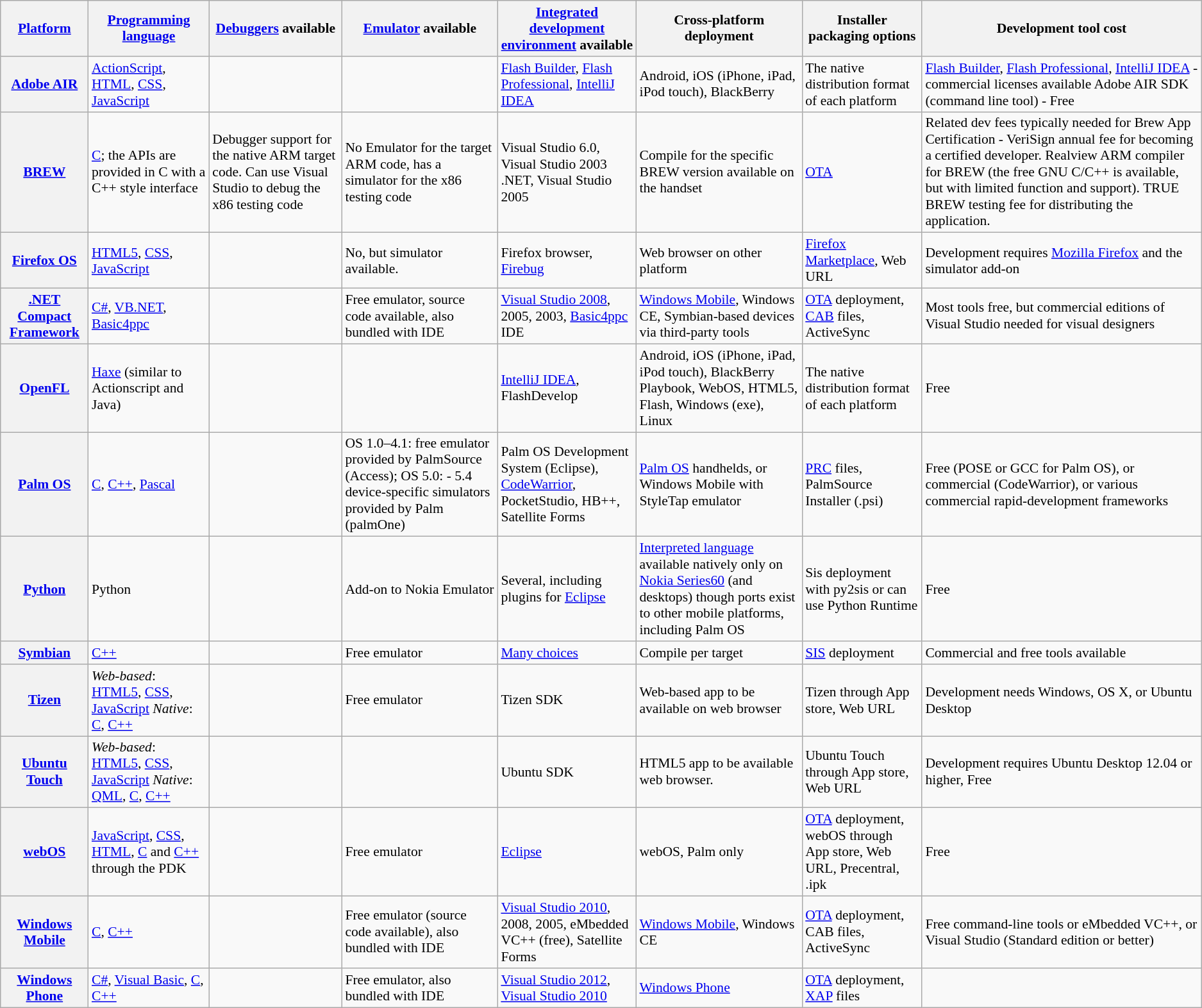<table class="wikitable sortable" style="font-size:90%">
<tr>
<th><a href='#'>Platform</a></th>
<th><a href='#'>Programming language</a></th>
<th><a href='#'>Debuggers</a> available</th>
<th><a href='#'>Emulator</a> available</th>
<th><a href='#'>Integrated development environment</a> available</th>
<th>Cross-platform deployment</th>
<th>Installer packaging options</th>
<th>Development tool cost</th>
</tr>
<tr>
<th><a href='#'>Adobe AIR</a></th>
<td><a href='#'>ActionScript</a>, <a href='#'>HTML</a>, <a href='#'>CSS</a>, <a href='#'>JavaScript</a></td>
<td></td>
<td></td>
<td><a href='#'>Flash Builder</a>, <a href='#'>Flash Professional</a>, <a href='#'>IntelliJ IDEA</a></td>
<td>Android, iOS (iPhone, iPad, iPod touch), BlackBerry</td>
<td>The native distribution format of each platform</td>
<td><a href='#'>Flash Builder</a>, <a href='#'>Flash Professional</a>, <a href='#'>IntelliJ IDEA</a> - commercial licenses available Adobe AIR SDK (command line tool) - Free</td>
</tr>
<tr>
<th><a href='#'>BREW</a></th>
<td><a href='#'>C</a>; the APIs are provided in C with a C++ style interface</td>
<td>Debugger support for the native ARM target code. Can use Visual Studio to debug the x86 testing code</td>
<td>No Emulator for the target ARM code, has a simulator for the x86 testing code</td>
<td>Visual Studio 6.0, Visual Studio 2003 .NET, Visual Studio 2005</td>
<td>Compile for the specific BREW version available on the handset</td>
<td><a href='#'>OTA</a></td>
<td>Related dev fees typically needed for Brew App Certification - VeriSign annual fee for becoming a certified developer. Realview ARM compiler for BREW (the free GNU C/C++ is available, but with limited function and support). TRUE BREW testing fee for distributing the application.</td>
</tr>
<tr>
<th><a href='#'>Firefox OS</a></th>
<td><a href='#'>HTML5</a>, <a href='#'>CSS</a>, <a href='#'>JavaScript</a></td>
<td></td>
<td>No, but simulator available.</td>
<td>Firefox browser, <a href='#'>Firebug</a></td>
<td>Web browser on other platform</td>
<td><a href='#'>Firefox Marketplace</a>, Web URL</td>
<td>Development requires <a href='#'>Mozilla Firefox</a> and the simulator add-on</td>
</tr>
<tr>
<th><a href='#'>.NET Compact Framework</a></th>
<td><a href='#'>C#</a>, <a href='#'>VB.NET</a>, <a href='#'>Basic4ppc</a></td>
<td></td>
<td>Free emulator, source code available, also bundled with IDE</td>
<td><a href='#'>Visual Studio 2008</a>, 2005, 2003, <a href='#'>Basic4ppc</a> IDE</td>
<td><a href='#'>Windows Mobile</a>, Windows CE, Symbian-based devices via third-party tools</td>
<td><a href='#'>OTA</a> deployment, <a href='#'>CAB</a> files, ActiveSync</td>
<td>Most tools free, but commercial editions of Visual Studio needed for visual designers</td>
</tr>
<tr>
<th><a href='#'>OpenFL</a></th>
<td><a href='#'>Haxe</a> (similar to Actionscript and Java)</td>
<td></td>
<td></td>
<td><a href='#'>IntelliJ IDEA</a>, FlashDevelop</td>
<td>Android, iOS (iPhone, iPad, iPod touch), BlackBerry Playbook, WebOS, HTML5, Flash, Windows (exe), Linux</td>
<td>The native distribution format of each platform</td>
<td>Free</td>
</tr>
<tr>
<th><a href='#'>Palm OS</a></th>
<td><a href='#'>C</a>, <a href='#'>C++</a>, <a href='#'>Pascal</a></td>
<td></td>
<td>OS 1.0–4.1: free emulator provided by PalmSource (Access); OS 5.0: - 5.4 device-specific simulators provided by Palm (palmOne)</td>
<td>Palm OS Development System (Eclipse), <a href='#'>CodeWarrior</a>, PocketStudio, HB++, Satellite Forms</td>
<td><a href='#'>Palm OS</a> handhelds, or Windows Mobile with StyleTap emulator</td>
<td><a href='#'>PRC</a> files, PalmSource Installer (.psi)</td>
<td>Free (POSE or GCC for Palm OS), or commercial (CodeWarrior), or various commercial rapid-development frameworks</td>
</tr>
<tr>
<th><a href='#'>Python</a></th>
<td>Python</td>
<td></td>
<td>Add-on to Nokia Emulator</td>
<td>Several, including plugins for <a href='#'>Eclipse</a></td>
<td><a href='#'>Interpreted language</a> available natively only on <a href='#'>Nokia Series60</a> (and desktops) though ports exist to other mobile platforms, including Palm OS</td>
<td>Sis deployment with py2sis or can use Python Runtime</td>
<td>Free</td>
</tr>
<tr>
<th><a href='#'>Symbian</a></th>
<td><a href='#'>C++</a></td>
<td></td>
<td>Free emulator</td>
<td><a href='#'>Many choices</a></td>
<td>Compile per target</td>
<td><a href='#'>SIS</a> deployment</td>
<td>Commercial and free tools available</td>
</tr>
<tr>
<th><a href='#'>Tizen</a></th>
<td><em>Web-based</em>: <a href='#'>HTML5</a>, <a href='#'>CSS</a>, <a href='#'>JavaScript</a> <em>Native</em>: <a href='#'>C</a>, <a href='#'>C++</a></td>
<td></td>
<td>Free emulator</td>
<td>Tizen SDK</td>
<td>Web-based app to be available on web browser</td>
<td>Tizen through App store, Web URL</td>
<td>Development needs Windows, OS X, or Ubuntu Desktop</td>
</tr>
<tr>
<th><a href='#'>Ubuntu Touch</a></th>
<td><em>Web-based</em>: <a href='#'>HTML5</a>, <a href='#'>CSS</a>, <a href='#'>JavaScript</a> <em>Native</em>: <a href='#'>QML</a>, <a href='#'>C</a>, <a href='#'>C++</a></td>
<td></td>
<td></td>
<td>Ubuntu SDK</td>
<td>HTML5 app to be available web browser.</td>
<td>Ubuntu Touch through App store, Web URL</td>
<td>Development requires Ubuntu Desktop 12.04 or higher, Free</td>
</tr>
<tr>
<th><a href='#'>webOS</a></th>
<td><a href='#'>JavaScript</a>, <a href='#'>CSS</a>, <a href='#'>HTML</a>, <a href='#'>C</a> and <a href='#'>C++</a> through the PDK</td>
<td></td>
<td>Free emulator</td>
<td><a href='#'>Eclipse</a></td>
<td>webOS, Palm only</td>
<td><a href='#'>OTA</a> deployment, webOS through App store, Web URL, Precentral, .ipk</td>
<td>Free</td>
</tr>
<tr>
<th><a href='#'>Windows Mobile</a></th>
<td><a href='#'>C</a>, <a href='#'>C++</a></td>
<td></td>
<td>Free emulator (source code available), also bundled with IDE</td>
<td><a href='#'>Visual Studio 2010</a>, 2008, 2005, eMbedded VC++ (free), Satellite Forms</td>
<td><a href='#'>Windows Mobile</a>, Windows CE</td>
<td><a href='#'>OTA</a> deployment, CAB files, ActiveSync</td>
<td>Free command-line tools or eMbedded VC++, or Visual Studio (Standard edition or better)</td>
</tr>
<tr>
<th><a href='#'>Windows Phone</a></th>
<td><a href='#'>C#</a>, <a href='#'>Visual Basic</a>, <a href='#'>C</a>, <a href='#'>C++</a></td>
<td></td>
<td>Free emulator, also bundled with IDE</td>
<td><a href='#'>Visual Studio 2012</a>, <a href='#'>Visual Studio 2010</a></td>
<td><a href='#'>Windows Phone</a></td>
<td><a href='#'>OTA</a> deployment, <a href='#'>XAP</a> files</td>
<td></td>
</tr>
</table>
